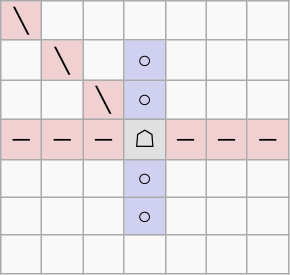<table border="1" class="wikitable">
<tr align=center>
<td width="20" style="background:#f0d0d0;">╲</td>
<td width="20"> </td>
<td width="20"> </td>
<td width="20"> </td>
<td width="20"> </td>
<td width="20"> </td>
<td width="20"> </td>
</tr>
<tr align=center>
<td> </td>
<td style="background:#f0d0d0;">╲</td>
<td> </td>
<td style="background:#d0d0f0;">○</td>
<td> </td>
<td> </td>
<td> </td>
</tr>
<tr align=center>
<td> </td>
<td> </td>
<td style="background:#f0d0d0;">╲</td>
<td style="background:#d0d0f0;">○</td>
<td> </td>
<td> </td>
<td> </td>
</tr>
<tr align=center>
<td style="background:#f0d0d0;">─</td>
<td style="background:#f0d0d0;">─</td>
<td style="background:#f0d0d0;">─</td>
<td style="background:#e0e0e0;">☖</td>
<td style="background:#f0d0d0;">─</td>
<td style="background:#f0d0d0;">─</td>
<td style="background:#f0d0d0;">─</td>
</tr>
<tr align=center>
<td> </td>
<td> </td>
<td> </td>
<td style="background:#d0d0f0;">○</td>
<td> </td>
<td> </td>
<td> </td>
</tr>
<tr align=center>
<td> </td>
<td> </td>
<td> </td>
<td style="background:#d0d0f0;">○</td>
<td> </td>
<td> </td>
<td> </td>
</tr>
<tr align=center>
<td> </td>
<td> </td>
<td> </td>
<td> </td>
<td> </td>
<td> </td>
<td> </td>
</tr>
</table>
